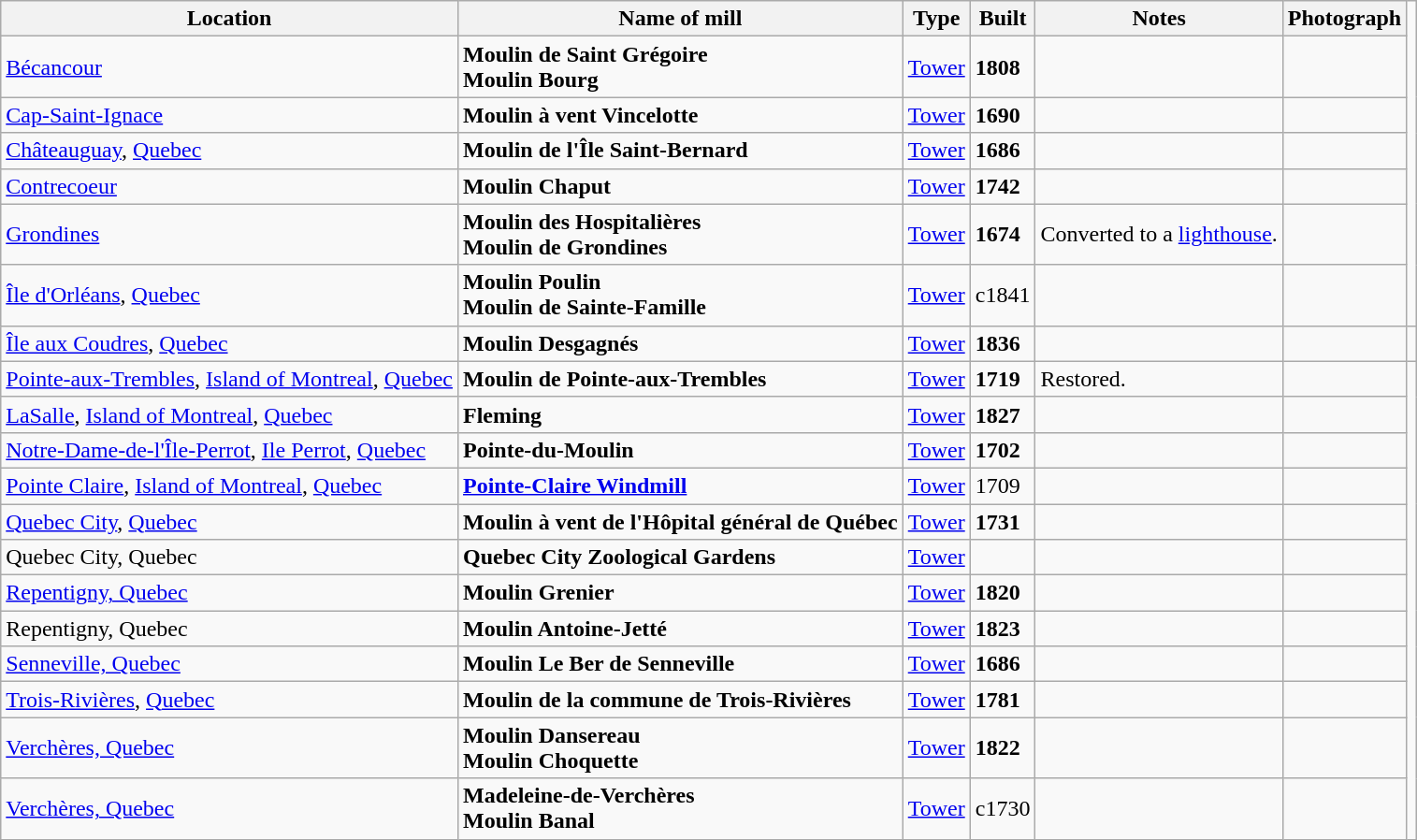<table class="wikitable">
<tr>
<th>Location</th>
<th>Name of mill</th>
<th>Type</th>
<th>Built</th>
<th>Notes</th>
<th>Photograph</th>
</tr>
<tr>
<td><a href='#'>Bécancour</a></td>
<td><strong>Moulin de Saint Grégoire<br>Moulin Bourg</strong><br></td>
<td><a href='#'>Tower</a></td>
<td><strong>1808</strong></td>
<td></td>
<td></td>
</tr>
<tr>
<td><a href='#'>Cap-Saint-Ignace</a></td>
<td><strong>Moulin à vent Vincelotte</strong><br></td>
<td><a href='#'>Tower</a></td>
<td><strong>1690</strong></td>
<td></td>
<td></td>
</tr>
<tr>
<td><a href='#'>Châteauguay</a>, <a href='#'>Quebec</a></td>
<td><strong>Moulin de l'Île Saint-Bernard</strong></td>
<td><a href='#'>Tower</a></td>
<td><strong>1686</strong></td>
<td></td>
<td></td>
</tr>
<tr>
<td><a href='#'>Contrecoeur</a></td>
<td><strong>Moulin Chaput</strong></td>
<td><a href='#'>Tower</a></td>
<td><strong>1742</strong></td>
<td></td>
<td></td>
</tr>
<tr>
<td><a href='#'>Grondines</a></td>
<td><strong>Moulin des Hospitalières<br>Moulin de Grondines</strong><br></td>
<td><a href='#'>Tower</a></td>
<td><strong>1674</strong></td>
<td>Converted to a <a href='#'>lighthouse</a>.</td>
<td></td>
</tr>
<tr>
<td><a href='#'>Île d'Orléans</a>, <a href='#'>Quebec</a></td>
<td><strong>Moulin Poulin<br>Moulin de Sainte-Famille</strong></td>
<td><a href='#'>Tower</a></td>
<td>c1841</td>
<td></td>
<td></td>
</tr>
<tr>
<td><a href='#'>Île aux Coudres</a>, <a href='#'>Quebec</a></td>
<td><strong>Moulin Desgagnés</strong></td>
<td><a href='#'>Tower</a></td>
<td><strong>1836</strong></td>
<td></td>
<td></td>
<td></td>
</tr>
<tr>
<td><a href='#'>Pointe-aux-Trembles</a>, <a href='#'>Island of Montreal</a>, <a href='#'>Quebec</a></td>
<td><strong>Moulin de Pointe-aux-Trembles</strong></td>
<td><a href='#'>Tower</a></td>
<td><strong>1719</strong></td>
<td>Restored.</td>
<td></td>
</tr>
<tr>
<td><a href='#'>LaSalle</a>, <a href='#'>Island of Montreal</a>, <a href='#'>Quebec</a></td>
<td><strong>Fleming</strong></td>
<td><a href='#'>Tower</a></td>
<td><strong>1827</strong></td>
<td></td>
<td></td>
</tr>
<tr>
<td><a href='#'>Notre-Dame-de-l'Île-Perrot</a>, <a href='#'>Ile Perrot</a>, <a href='#'>Quebec</a></td>
<td><strong>Pointe-du-Moulin</strong></td>
<td><a href='#'>Tower</a></td>
<td><strong>1702</strong></td>
<td></td>
<td></td>
</tr>
<tr>
<td><a href='#'>Pointe Claire</a>, <a href='#'>Island of Montreal</a>, <a href='#'>Quebec</a></td>
<td><strong><a href='#'>Pointe-Claire Windmill</a></strong><br>
</td>
<td><a href='#'>Tower</a></td>
<td>1709 </td>
<td></td>
<td></td>
</tr>
<tr>
<td><a href='#'>Quebec City</a>, <a href='#'>Quebec</a></td>
<td><strong>Moulin à vent de l'Hôpital général de Québec</strong><br></td>
<td><a href='#'>Tower</a></td>
<td><strong>1731</strong></td>
<td></td>
<td></td>
</tr>
<tr>
<td>Quebec City, Quebec</td>
<td><strong>Quebec City Zoological Gardens</strong></td>
<td><a href='#'>Tower</a></td>
<td></td>
<td></td>
<td></td>
</tr>
<tr>
<td><a href='#'>Repentigny, Quebec</a></td>
<td><strong>Moulin Grenier</strong><br></td>
<td><a href='#'>Tower</a></td>
<td><strong>1820</strong></td>
<td></td>
<td></td>
</tr>
<tr>
<td>Repentigny, Quebec</td>
<td><strong>Moulin Antoine-Jetté</strong><br></td>
<td><a href='#'>Tower</a></td>
<td><strong>1823</strong></td>
<td></td>
<td></td>
</tr>
<tr>
<td><a href='#'>Senneville, Quebec</a></td>
<td><strong>Moulin Le Ber de Senneville</strong><br></td>
<td><a href='#'>Tower</a></td>
<td><strong>1686</strong></td>
<td></td>
<td></td>
</tr>
<tr>
<td><a href='#'>Trois-Rivières</a>, <a href='#'>Quebec</a></td>
<td><strong>Moulin de la commune de Trois-Rivières</strong></td>
<td><a href='#'>Tower</a></td>
<td><strong>1781</strong></td>
<td></td>
<td></td>
</tr>
<tr>
<td><a href='#'>Verchères, Quebec</a></td>
<td><strong>Moulin Dansereau<br>Moulin Choquette</strong><br></td>
<td><a href='#'>Tower</a></td>
<td><strong>1822</strong></td>
<td></td>
<td></td>
</tr>
<tr>
<td><a href='#'>Verchères, Quebec</a></td>
<td><strong>Madeleine-de-Verchères<br>Moulin Banal</strong> <br></td>
<td><a href='#'>Tower</a></td>
<td>c1730</td>
<td></td>
<td></td>
</tr>
</table>
